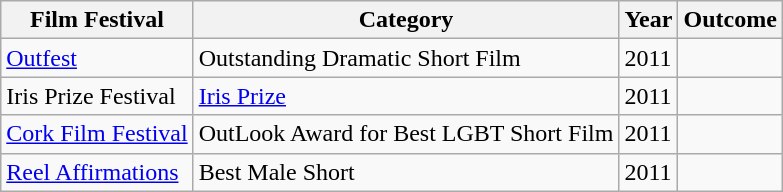<table class="wikitable" border="1" align="centre">
<tr>
<th>Film Festival</th>
<th>Category</th>
<th>Year</th>
<th>Outcome</th>
</tr>
<tr>
<td><a href='#'>Outfest</a></td>
<td>Outstanding Dramatic Short Film</td>
<td>2011</td>
<td></td>
</tr>
<tr>
<td>Iris Prize Festival</td>
<td><a href='#'>Iris Prize</a></td>
<td>2011</td>
<td></td>
</tr>
<tr>
<td><a href='#'>Cork Film Festival</a></td>
<td>OutLook Award for Best LGBT Short Film</td>
<td>2011</td>
<td></td>
</tr>
<tr>
<td><a href='#'>Reel Affirmations</a></td>
<td>Best Male Short</td>
<td>2011</td>
<td></td>
</tr>
</table>
